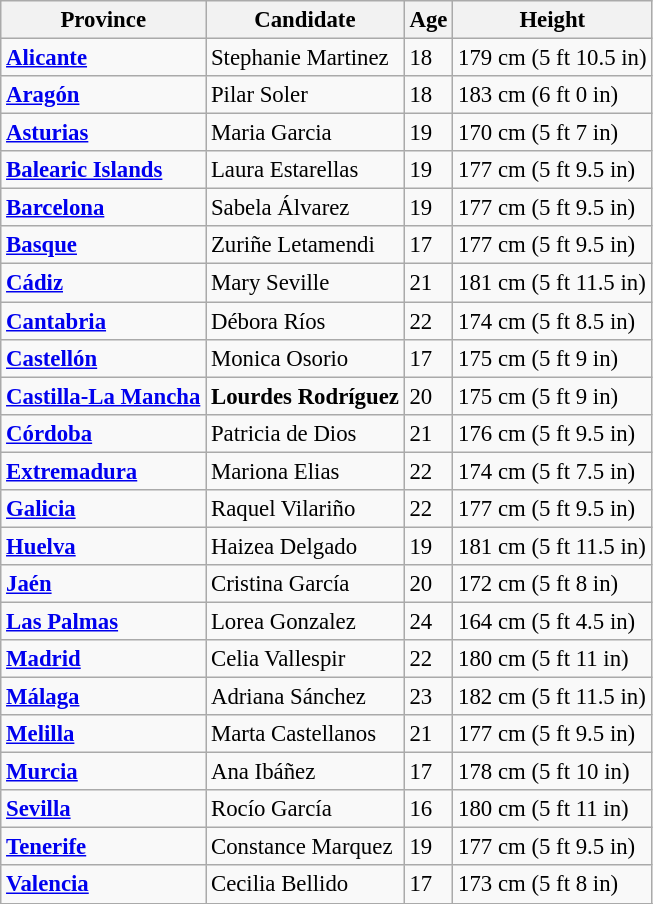<table class="wikitable sortable" style="font-size: 95%;">
<tr>
<th>Province</th>
<th>Candidate</th>
<th>Age</th>
<th>Height</th>
</tr>
<tr>
<td> <strong><a href='#'>Alicante</a></strong></td>
<td>Stephanie Martinez</td>
<td>18</td>
<td>179 cm (5 ft 10.5 in)</td>
</tr>
<tr>
<td> <strong><a href='#'>Aragón</a></strong></td>
<td>Pilar Soler</td>
<td>18</td>
<td>183 cm (6 ft 0 in)</td>
</tr>
<tr>
<td> <strong><a href='#'>Asturias</a></strong></td>
<td>Maria Garcia</td>
<td>19</td>
<td>170 cm (5 ft 7 in)</td>
</tr>
<tr>
<td> <strong><a href='#'>Balearic Islands</a></strong></td>
<td>Laura Estarellas</td>
<td>19</td>
<td>177 cm (5 ft 9.5 in)</td>
</tr>
<tr>
<td> <strong><a href='#'>Barcelona</a></strong></td>
<td>Sabela Álvarez</td>
<td>19</td>
<td>177 cm (5 ft 9.5 in)</td>
</tr>
<tr>
<td> <strong><a href='#'>Basque</a></strong></td>
<td>Zuriñe Letamendi</td>
<td>17</td>
<td>177 cm (5 ft 9.5 in)</td>
</tr>
<tr>
<td> <strong><a href='#'>Cádiz</a></strong></td>
<td>Mary Seville</td>
<td>21</td>
<td>181 cm (5 ft 11.5 in)</td>
</tr>
<tr>
<td> <strong><a href='#'>Cantabria</a></strong></td>
<td>Débora Ríos</td>
<td>22</td>
<td>174 cm (5 ft 8.5 in)</td>
</tr>
<tr>
<td> <strong><a href='#'>Castellón</a></strong></td>
<td>Monica Osorio</td>
<td>17</td>
<td>175 cm (5 ft 9 in)</td>
</tr>
<tr>
<td> <strong><a href='#'>Castilla-La Mancha</a></strong></td>
<td><strong>Lourdes Rodríguez</strong></td>
<td>20</td>
<td>175 cm (5 ft 9 in)</td>
</tr>
<tr>
<td> <strong><a href='#'>Córdoba</a></strong></td>
<td>Patricia de Dios</td>
<td>21</td>
<td>176 cm (5 ft  9.5 in)</td>
</tr>
<tr>
<td> <strong><a href='#'>Extremadura</a></strong></td>
<td>Mariona Elias</td>
<td>22</td>
<td>174 cm (5 ft 7.5 in)</td>
</tr>
<tr>
<td> <strong><a href='#'>Galicia</a></strong></td>
<td>Raquel Vilariño</td>
<td>22</td>
<td>177 cm (5 ft 9.5 in)</td>
</tr>
<tr>
<td> <strong><a href='#'>Huelva</a></strong></td>
<td>Haizea Delgado</td>
<td>19</td>
<td>181 cm (5 ft 11.5 in)</td>
</tr>
<tr>
<td> <strong><a href='#'>Jaén</a></strong></td>
<td>Cristina García</td>
<td>20</td>
<td>172 cm (5 ft 8 in)</td>
</tr>
<tr>
<td> <strong><a href='#'>Las Palmas</a></strong></td>
<td>Lorea Gonzalez</td>
<td>24</td>
<td>164 cm (5 ft 4.5 in)</td>
</tr>
<tr>
<td> <strong><a href='#'>Madrid</a></strong></td>
<td>Celia Vallespir</td>
<td>22</td>
<td>180 cm  (5 ft 11 in)</td>
</tr>
<tr>
<td> <strong><a href='#'>Málaga</a></strong></td>
<td>Adriana Sánchez</td>
<td>23</td>
<td>182 cm (5 ft 11.5 in)</td>
</tr>
<tr>
<td> <strong><a href='#'>Melilla</a></strong></td>
<td>Marta Castellanos</td>
<td>21</td>
<td>177 cm (5 ft 9.5 in)</td>
</tr>
<tr>
<td> <strong><a href='#'>Murcia</a></strong></td>
<td>Ana Ibáñez</td>
<td>17</td>
<td>178 cm (5 ft 10 in)</td>
</tr>
<tr>
<td> <strong><a href='#'>Sevilla</a></strong></td>
<td>Rocío García</td>
<td>16</td>
<td>180 cm (5 ft 11 in)</td>
</tr>
<tr>
<td> <strong><a href='#'>Tenerife</a></strong></td>
<td>Constance Marquez</td>
<td>19</td>
<td>177 cm (5 ft 9.5 in)</td>
</tr>
<tr>
<td> <strong><a href='#'>Valencia</a></strong></td>
<td>Cecilia Bellido</td>
<td>17</td>
<td>173 cm (5 ft 8 in)</td>
</tr>
<tr>
</tr>
</table>
